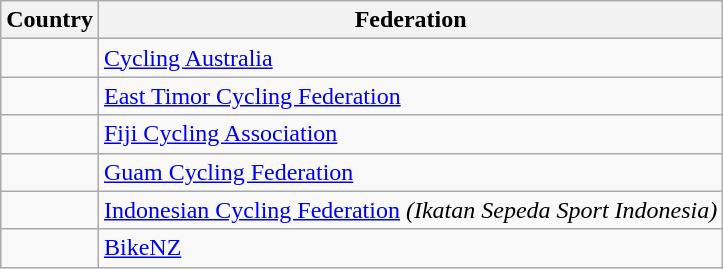<table class="wikitable">
<tr>
<th>Country</th>
<th>Federation</th>
</tr>
<tr>
<td></td>
<td><a href='#'>Cycling Australia</a></td>
</tr>
<tr>
<td></td>
<td><a href='#'>East Timor Cycling Federation</a></td>
</tr>
<tr>
<td></td>
<td><a href='#'>Fiji Cycling Association</a></td>
</tr>
<tr>
<td></td>
<td><a href='#'>Guam Cycling Federation</a></td>
</tr>
<tr>
<td></td>
<td><a href='#'>Indonesian Cycling Federation</a> <em>(Ikatan Sepeda Sport Indonesia)</em></td>
</tr>
<tr>
<td></td>
<td><a href='#'>BikeNZ</a></td>
</tr>
</table>
